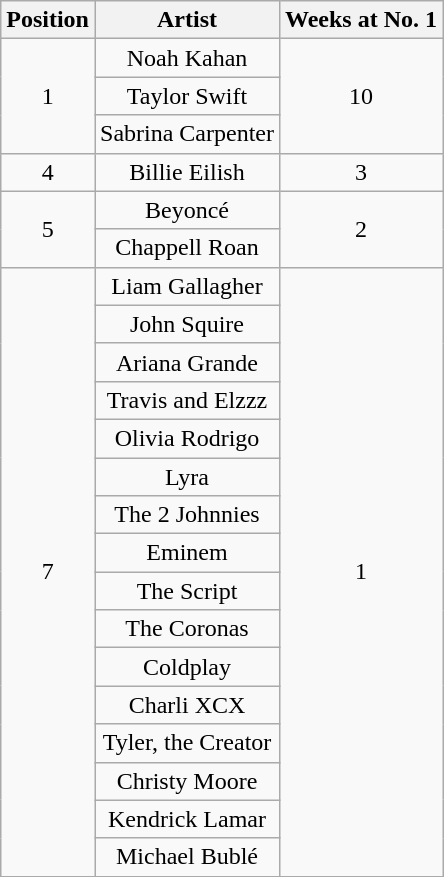<table class="wikitable">
<tr>
<th style="text-align: center;">Position</th>
<th style="text-align: center;">Artist</th>
<th style="text-align: center;">Weeks at No. 1</th>
</tr>
<tr>
<td align="center" rowspan="3">1</td>
<td style="text-align: center;">Noah Kahan</td>
<td align="center" rowspan="3">10</td>
</tr>
<tr>
<td style="text-align: center;">Taylor Swift</td>
</tr>
<tr>
<td style="text-align: center;">Sabrina Carpenter</td>
</tr>
<tr>
<td style="text-align: center;">4</td>
<td style="text-align: center;">Billie Eilish</td>
<td style="text-align: center;">3</td>
</tr>
<tr>
<td align="center" rowspan="2">5</td>
<td style="text-align: center;">Beyoncé</td>
<td align="center" rowspan="2">2</td>
</tr>
<tr>
<td style="text-align: center;">Chappell Roan</td>
</tr>
<tr>
<td align="center" rowspan="16">7</td>
<td style="text-align: center;">Liam Gallagher</td>
<td align="center" rowspan="16">1</td>
</tr>
<tr>
<td style="text-align: center;">John Squire</td>
</tr>
<tr>
<td style="text-align: center;">Ariana Grande</td>
</tr>
<tr>
<td style="text-align: center;">Travis and Elzzz</td>
</tr>
<tr>
<td style="text-align: center;">Olivia Rodrigo</td>
</tr>
<tr>
<td style="text-align: center;">Lyra</td>
</tr>
<tr>
<td style="text-align: center;">The 2 Johnnies</td>
</tr>
<tr>
<td style="text-align: center;">Eminem</td>
</tr>
<tr>
<td style="text-align: center;">The Script</td>
</tr>
<tr>
<td style="text-align: center;">The Coronas</td>
</tr>
<tr>
<td style="text-align: center;">Coldplay</td>
</tr>
<tr>
<td style="text-align: center;">Charli XCX</td>
</tr>
<tr>
<td style="text-align: center;">Tyler, the Creator</td>
</tr>
<tr>
<td style="text-align: center;">Christy Moore</td>
</tr>
<tr>
<td style="text-align: center;">Kendrick Lamar</td>
</tr>
<tr>
<td style="text-align: center;">Michael Bublé</td>
</tr>
</table>
